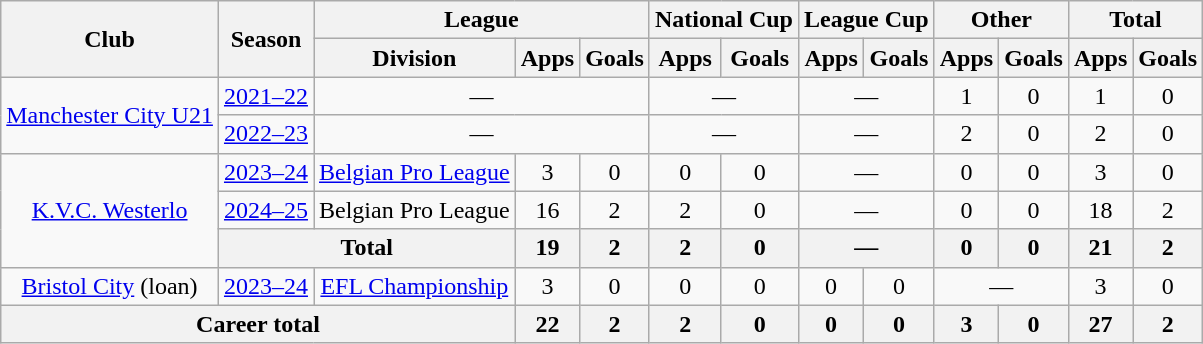<table class=wikitable style=text-align:center>
<tr>
<th rowspan=2>Club</th>
<th rowspan=2>Season</th>
<th colspan=3>League</th>
<th colspan=2>National Cup</th>
<th colspan=2>League Cup</th>
<th colspan=2>Other</th>
<th colspan=2>Total</th>
</tr>
<tr>
<th>Division</th>
<th>Apps</th>
<th>Goals</th>
<th>Apps</th>
<th>Goals</th>
<th>Apps</th>
<th>Goals</th>
<th>Apps</th>
<th>Goals</th>
<th>Apps</th>
<th>Goals</th>
</tr>
<tr>
<td rowspan=2><a href='#'>Manchester City U21</a></td>
<td><a href='#'>2021–22</a></td>
<td colspan=3>—</td>
<td colspan=2>—</td>
<td colspan=2>—</td>
<td>1</td>
<td>0</td>
<td>1</td>
<td>0</td>
</tr>
<tr>
<td><a href='#'>2022–23</a></td>
<td colspan=3>—</td>
<td colspan=2>—</td>
<td colspan=2>—</td>
<td>2</td>
<td>0</td>
<td>2</td>
<td>0</td>
</tr>
<tr>
<td rowspan=3><a href='#'>K.V.C. Westerlo</a></td>
<td><a href='#'>2023–24</a></td>
<td><a href='#'>Belgian Pro League</a></td>
<td>3</td>
<td>0</td>
<td>0</td>
<td>0</td>
<td colspan="2">—</td>
<td>0</td>
<td>0</td>
<td>3</td>
<td>0</td>
</tr>
<tr>
<td><a href='#'>2024–25</a></td>
<td>Belgian Pro League</td>
<td>16</td>
<td>2</td>
<td>2</td>
<td>0</td>
<td colspan="2">—</td>
<td>0</td>
<td>0</td>
<td>18</td>
<td>2</td>
</tr>
<tr>
<th colspan="2">Total</th>
<th>19</th>
<th>2</th>
<th>2</th>
<th>0</th>
<th colspan="2">—</th>
<th>0</th>
<th>0</th>
<th>21</th>
<th>2</th>
</tr>
<tr>
<td><a href='#'>Bristol City</a> (loan)</td>
<td><a href='#'>2023–24</a></td>
<td><a href='#'>EFL Championship</a></td>
<td>3</td>
<td>0</td>
<td>0</td>
<td>0</td>
<td>0</td>
<td>0</td>
<td colspan="2">—</td>
<td>3</td>
<td>0</td>
</tr>
<tr>
<th colspan="3">Career total</th>
<th>22</th>
<th>2</th>
<th>2</th>
<th>0</th>
<th>0</th>
<th>0</th>
<th>3</th>
<th>0</th>
<th>27</th>
<th>2</th>
</tr>
</table>
